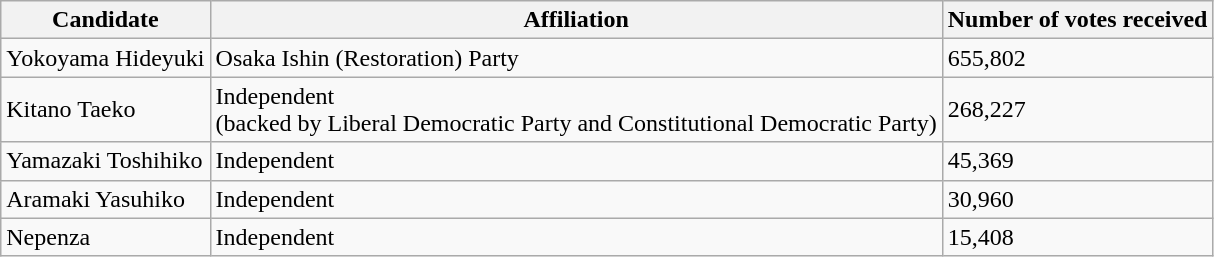<table class="wikitable">
<tr>
<th>Candidate</th>
<th>Affiliation</th>
<th>Number of votes received</th>
</tr>
<tr>
<td>Yokoyama Hideyuki</td>
<td>Osaka Ishin (Restoration) Party</td>
<td>655,802</td>
</tr>
<tr>
<td>Kitano Taeko</td>
<td>Independent<br>(backed by Liberal Democratic Party and 
Constitutional Democratic Party)</td>
<td>268,227</td>
</tr>
<tr>
<td>Yamazaki Toshihiko</td>
<td>Independent</td>
<td>45,369</td>
</tr>
<tr>
<td>Aramaki Yasuhiko</td>
<td>Independent</td>
<td>30,960</td>
</tr>
<tr>
<td>Nepenza</td>
<td>Independent</td>
<td>15,408</td>
</tr>
</table>
